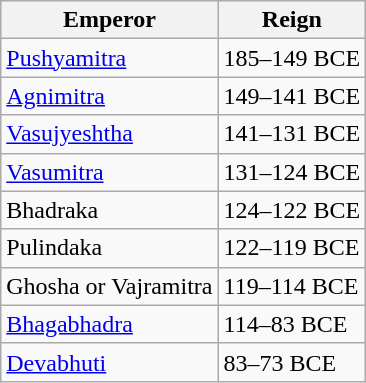<table class="wikitable">
<tr>
<th>Emperor</th>
<th>Reign</th>
</tr>
<tr>
<td><a href='#'>Pushyamitra</a></td>
<td>185–149 BCE</td>
</tr>
<tr>
<td><a href='#'>Agnimitra</a></td>
<td>149–141 BCE</td>
</tr>
<tr>
<td><a href='#'>Vasujyeshtha</a></td>
<td>141–131 BCE</td>
</tr>
<tr>
<td><a href='#'>Vasumitra</a></td>
<td>131–124 BCE</td>
</tr>
<tr>
<td>Bhadraka</td>
<td>124–122 BCE</td>
</tr>
<tr>
<td>Pulindaka</td>
<td>122–119 BCE</td>
</tr>
<tr>
<td>Ghosha or Vajramitra</td>
<td>119–114 BCE</td>
</tr>
<tr>
<td><a href='#'>Bhagabhadra</a></td>
<td>114–83 BCE</td>
</tr>
<tr>
<td><a href='#'>Devabhuti</a></td>
<td>83–73 BCE</td>
</tr>
</table>
